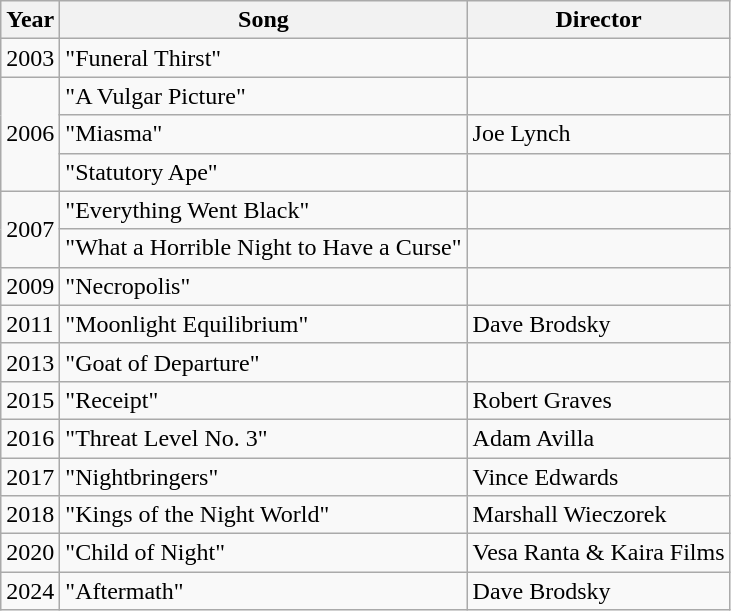<table class=wikitable>
<tr>
<th>Year</th>
<th>Song</th>
<th>Director</th>
</tr>
<tr>
<td>2003</td>
<td>"Funeral Thirst"</td>
<td></td>
</tr>
<tr>
<td rowspan=3>2006</td>
<td>"A Vulgar Picture"</td>
<td></td>
</tr>
<tr>
<td>"Miasma"</td>
<td>Joe Lynch</td>
</tr>
<tr>
<td>"Statutory Ape"</td>
<td></td>
</tr>
<tr>
<td rowspan=2>2007</td>
<td>"Everything Went Black"</td>
<td></td>
</tr>
<tr>
<td>"What a Horrible Night to Have a Curse"</td>
<td></td>
</tr>
<tr>
<td>2009</td>
<td>"Necropolis"</td>
<td></td>
</tr>
<tr>
<td>2011</td>
<td>"Moonlight Equilibrium"</td>
<td>Dave Brodsky</td>
</tr>
<tr>
<td>2013</td>
<td>"Goat of Departure"</td>
<td></td>
</tr>
<tr>
<td>2015</td>
<td>"Receipt"</td>
<td>Robert Graves</td>
</tr>
<tr>
<td>2016</td>
<td>"Threat Level No. 3"</td>
<td>Adam Avilla</td>
</tr>
<tr>
<td>2017</td>
<td>"Nightbringers"</td>
<td>Vince Edwards</td>
</tr>
<tr>
<td>2018</td>
<td>"Kings of the Night World"</td>
<td>Marshall Wieczorek</td>
</tr>
<tr>
<td>2020</td>
<td>"Child of Night"</td>
<td>Vesa Ranta & Kaira Films</td>
</tr>
<tr>
<td>2024</td>
<td>"Aftermath"</td>
<td>Dave Brodsky</td>
</tr>
</table>
